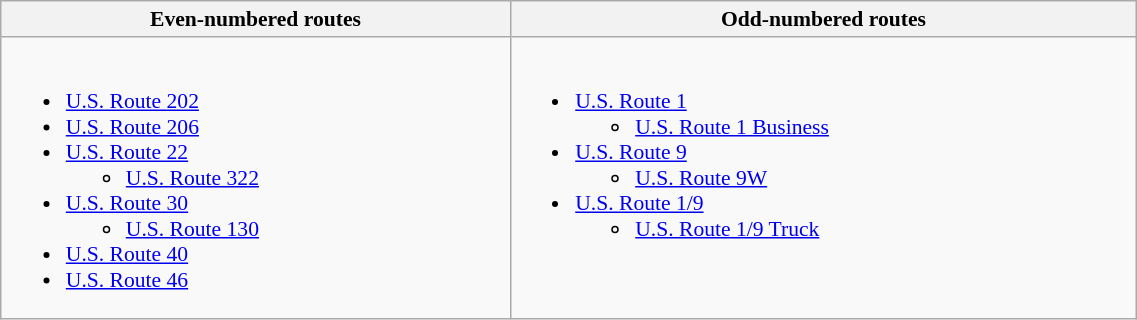<table class="wikitable" style="float: margin-left: 5em; width: 60%; font-size: 90%;" cellspacing="3">
<tr>
<th>Even-numbered routes</th>
<th>Odd-numbered routes</th>
</tr>
<tr>
<td valign="top"><br><ul><li> <a href='#'>U.S. Route 202</a></li><li> <a href='#'>U.S. Route 206</a></li><li> <a href='#'>U.S. Route 22</a><ul><li> <a href='#'>U.S. Route 322</a></li></ul></li><li> <a href='#'>U.S. Route 30</a><ul><li> <a href='#'>U.S. Route 130</a></li></ul></li><li> <a href='#'>U.S. Route 40</a></li><li> <a href='#'>U.S. Route 46</a></li></ul></td>
<td valign="top"><br><ul><li> <a href='#'>U.S. Route 1</a><ul><li> <a href='#'>U.S. Route 1 Business</a></li></ul></li><li> <a href='#'>U.S. Route 9</a><ul><li> <a href='#'>U.S. Route 9W</a></li></ul></li><li> <a href='#'>U.S. Route 1/9</a><ul><li> <a href='#'>U.S. Route 1/9 Truck</a></li></ul></li></ul></td>
</tr>
</table>
